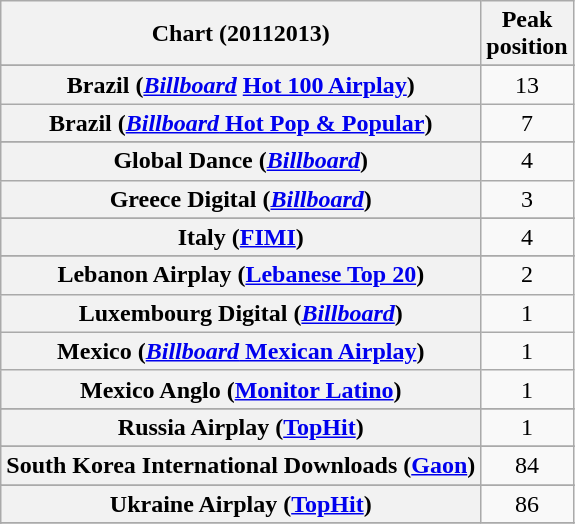<table class="wikitable sortable plainrowheaders" style="text-align:center">
<tr>
<th scope="col">Chart (20112013)</th>
<th scope="col">Peak<br>position</th>
</tr>
<tr>
</tr>
<tr>
</tr>
<tr>
</tr>
<tr>
</tr>
<tr>
<th scope="row">Brazil (<em><a href='#'>Billboard</a></em> <a href='#'>Hot 100 Airplay</a>)</th>
<td>13</td>
</tr>
<tr>
<th scope="row">Brazil (<a href='#'><em>Billboard</em> Hot Pop & Popular</a>)</th>
<td>7</td>
</tr>
<tr>
</tr>
<tr>
</tr>
<tr>
</tr>
<tr>
</tr>
<tr>
</tr>
<tr>
</tr>
<tr>
</tr>
<tr>
</tr>
<tr>
<th scope="row">Global Dance (<em><a href='#'>Billboard</a></em>)</th>
<td>4</td>
</tr>
<tr>
<th scope="row">Greece Digital (<em><a href='#'>Billboard</a></em>)</th>
<td>3</td>
</tr>
<tr>
</tr>
<tr>
</tr>
<tr>
</tr>
<tr>
</tr>
<tr>
<th scope="row">Italy (<a href='#'>FIMI</a>)</th>
<td>4</td>
</tr>
<tr>
</tr>
<tr>
<th scope="row">Lebanon Airplay (<a href='#'>Lebanese Top 20</a>)</th>
<td>2</td>
</tr>
<tr>
<th scope="row">Luxembourg Digital (<em><a href='#'>Billboard</a></em>)</th>
<td>1</td>
</tr>
<tr>
<th scope="row">Mexico (<a href='#'><em>Billboard</em> Mexican Airplay</a>)</th>
<td>1</td>
</tr>
<tr>
<th scope="row">Mexico Anglo (<a href='#'>Monitor Latino</a>)</th>
<td>1</td>
</tr>
<tr>
</tr>
<tr>
</tr>
<tr>
</tr>
<tr>
</tr>
<tr>
</tr>
<tr>
</tr>
<tr>
</tr>
<tr>
<th scope="row">Russia Airplay (<a href='#'>TopHit</a>)</th>
<td>1</td>
</tr>
<tr>
</tr>
<tr>
</tr>
<tr>
<th scope="row">South Korea International Downloads (<a href='#'>Gaon</a>)</th>
<td>84</td>
</tr>
<tr>
</tr>
<tr>
</tr>
<tr>
</tr>
<tr>
</tr>
<tr>
<th scope="row">Ukraine Airplay (<a href='#'>TopHit</a>)</th>
<td>86</td>
</tr>
<tr>
</tr>
<tr>
</tr>
<tr>
</tr>
<tr>
</tr>
<tr>
</tr>
<tr>
</tr>
<tr>
</tr>
<tr>
</tr>
<tr>
</tr>
<tr>
</tr>
</table>
